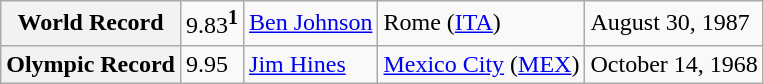<table class="wikitable">
<tr>
<th>World Record</th>
<td>9.83<sup><strong>1</strong></sup></td>
<td> <a href='#'>Ben Johnson</a></td>
<td>Rome (<a href='#'>ITA</a>)</td>
<td>August 30, 1987</td>
</tr>
<tr>
<th>Olympic Record</th>
<td>9.95</td>
<td> <a href='#'>Jim Hines</a></td>
<td><a href='#'>Mexico City</a> (<a href='#'>MEX</a>)</td>
<td>October 14, 1968</td>
</tr>
</table>
